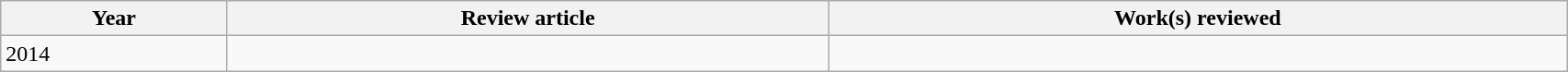<table class='wikitable sortable' width='90%'>
<tr>
<th>Year</th>
<th class='unsortable'>Review article</th>
<th class='unsortable'>Work(s) reviewed</th>
</tr>
<tr>
<td>2014</td>
<td></td>
<td></td>
</tr>
</table>
